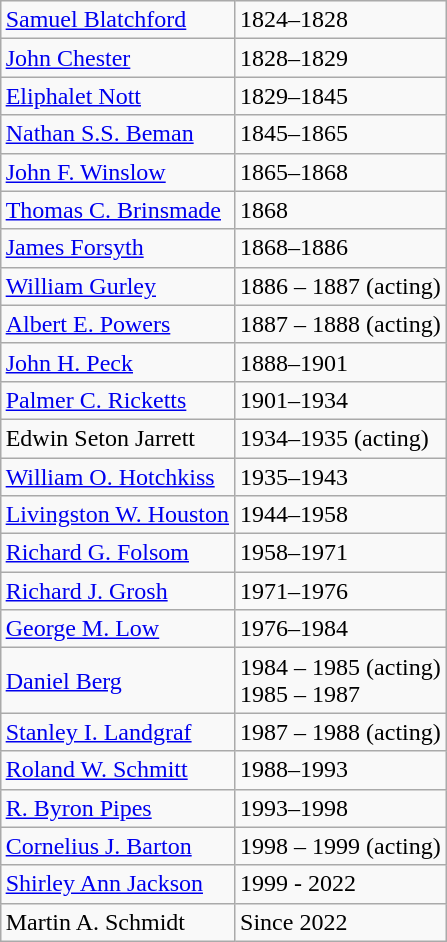<table class="wikitable" align="right">
<tr>
<td><a href='#'>Samuel Blatchford</a></td>
<td>1824–1828</td>
</tr>
<tr>
<td><a href='#'>John Chester</a></td>
<td>1828–1829</td>
</tr>
<tr>
<td><a href='#'>Eliphalet Nott</a></td>
<td>1829–1845</td>
</tr>
<tr>
<td><a href='#'>Nathan S.S. Beman</a></td>
<td>1845–1865</td>
</tr>
<tr>
<td><a href='#'>John F. Winslow</a></td>
<td>1865–1868</td>
</tr>
<tr>
<td><a href='#'>Thomas C. Brinsmade</a></td>
<td>1868</td>
</tr>
<tr>
<td><a href='#'>James Forsyth</a></td>
<td>1868–1886</td>
</tr>
<tr>
<td><a href='#'>William Gurley</a></td>
<td>1886 – 1887 (acting)</td>
</tr>
<tr>
<td><a href='#'>Albert E. Powers</a></td>
<td>1887 – 1888 (acting)</td>
</tr>
<tr>
<td><a href='#'>John H. Peck</a></td>
<td>1888–1901</td>
</tr>
<tr>
<td><a href='#'>Palmer C. Ricketts</a></td>
<td>1901–1934</td>
</tr>
<tr>
<td>Edwin Seton Jarrett</td>
<td>1934–1935 (acting)</td>
</tr>
<tr>
<td><a href='#'>William O. Hotchkiss</a></td>
<td>1935–1943</td>
</tr>
<tr>
<td><a href='#'>Livingston W. Houston</a></td>
<td>1944–1958</td>
</tr>
<tr>
<td><a href='#'>Richard G. Folsom</a></td>
<td>1958–1971</td>
</tr>
<tr>
<td><a href='#'>Richard J. Grosh</a></td>
<td>1971–1976</td>
</tr>
<tr>
<td><a href='#'>George M. Low</a></td>
<td>1976–1984</td>
</tr>
<tr>
<td><a href='#'>Daniel Berg</a></td>
<td>1984 – 1985 (acting)<br> 1985 – 1987</td>
</tr>
<tr>
<td><a href='#'>Stanley I. Landgraf</a></td>
<td>1987 – 1988 (acting)</td>
</tr>
<tr>
<td><a href='#'>Roland W. Schmitt</a></td>
<td>1988–1993</td>
</tr>
<tr>
<td><a href='#'>R. Byron Pipes</a></td>
<td>1993–1998</td>
</tr>
<tr>
<td><a href='#'>Cornelius J. Barton</a></td>
<td>1998 – 1999 (acting)</td>
</tr>
<tr>
<td><a href='#'>Shirley Ann Jackson</a></td>
<td>1999 - 2022</td>
</tr>
<tr>
<td>Martin A. Schmidt</td>
<td>Since 2022</td>
</tr>
</table>
